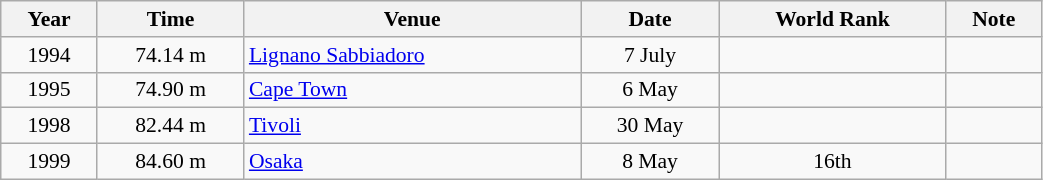<table class="wikitable" width=55% style="font-size:90%; text-align:center;">
<tr>
<th>Year</th>
<th>Time</th>
<th>Venue</th>
<th>Date</th>
<th>World Rank</th>
<th>Note</th>
</tr>
<tr>
<td>1994</td>
<td>74.14 m</td>
<td align="left"> <a href='#'>Lignano Sabbiadoro</a></td>
<td>7 July</td>
<td></td>
<td></td>
</tr>
<tr>
<td>1995</td>
<td>74.90 m</td>
<td align="left"> <a href='#'>Cape Town</a></td>
<td>6 May</td>
<td></td>
<td></td>
</tr>
<tr>
<td>1998</td>
<td>82.44 m</td>
<td align="left"> <a href='#'>Tivoli</a></td>
<td>30 May</td>
<td></td>
<td></td>
</tr>
<tr>
<td>1999</td>
<td>84.60 m</td>
<td align="left"> <a href='#'>Osaka</a></td>
<td>8 May</td>
<td>16th</td>
<td></td>
</tr>
</table>
